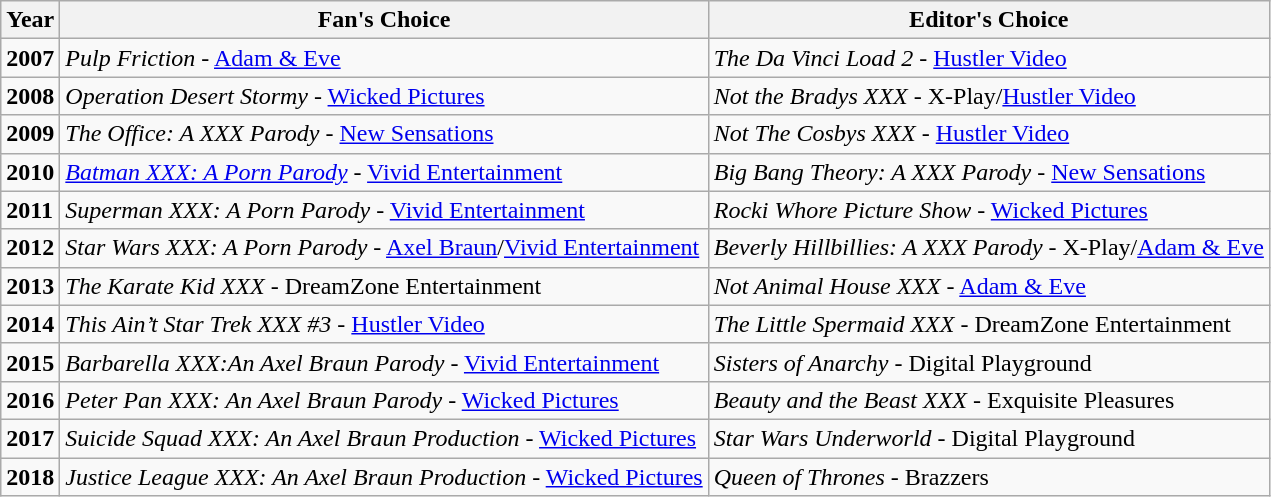<table class="wikitable">
<tr>
<th>Year</th>
<th>Fan's Choice</th>
<th>Editor's Choice</th>
</tr>
<tr>
<td><strong>2007</strong></td>
<td><em>Pulp Friction</em> - <a href='#'>Adam & Eve</a></td>
<td><em>The Da Vinci Load 2</em> - <a href='#'>Hustler Video</a></td>
</tr>
<tr>
<td><strong>2008</strong></td>
<td><em>Operation Desert Stormy</em> - <a href='#'>Wicked Pictures</a></td>
<td><em>Not the Bradys XXX</em> - X-Play/<a href='#'>Hustler Video</a></td>
</tr>
<tr>
<td><strong>2009</strong></td>
<td><em>The Office: A XXX Parody</em> - <a href='#'>New Sensations</a></td>
<td><em>Not The Cosbys XXX</em> - <a href='#'>Hustler Video</a></td>
</tr>
<tr>
<td><strong>2010</strong></td>
<td><em><a href='#'>Batman XXX: A Porn Parody</a></em> - <a href='#'>Vivid Entertainment</a></td>
<td><em>Big Bang Theory: A XXX Parody</em> - <a href='#'>New Sensations</a></td>
</tr>
<tr>
<td><strong>2011</strong></td>
<td><em>Superman XXX: A Porn Parody</em> - <a href='#'>Vivid Entertainment</a></td>
<td><em>Rocki Whore Picture Show</em> - <a href='#'>Wicked Pictures</a></td>
</tr>
<tr>
<td><strong>2012</strong></td>
<td><em>Star Wars XXX: A Porn Parody</em> - <a href='#'>Axel Braun</a>/<a href='#'>Vivid Entertainment</a></td>
<td><em>Beverly Hillbillies: A XXX Parody</em> - X-Play/<a href='#'>Adam & Eve</a></td>
</tr>
<tr>
<td><strong>2013</strong></td>
<td><em>The Karate Kid XXX</em> - DreamZone Entertainment</td>
<td><em>Not Animal House XXX</em> - <a href='#'>Adam & Eve</a></td>
</tr>
<tr>
<td><strong>2014</strong></td>
<td><em>This Ain’t Star Trek XXX #3</em> - <a href='#'>Hustler Video</a></td>
<td><em>The Little Spermaid XXX</em> - DreamZone Entertainment</td>
</tr>
<tr>
<td><strong>2015</strong></td>
<td><em>Barbarella XXX:An Axel Braun Parody</em> - <a href='#'>Vivid Entertainment</a></td>
<td><em>Sisters of Anarchy</em> - Digital Playground</td>
</tr>
<tr>
<td><strong>2016</strong></td>
<td><em>Peter Pan XXX: An Axel Braun Parody</em> - <a href='#'>Wicked Pictures</a></td>
<td><em>Beauty and the Beast XXX</em> - Exquisite Pleasures</td>
</tr>
<tr>
<td><strong>2017</strong></td>
<td><em>Suicide Squad XXX: An Axel Braun Production</em> - <a href='#'>Wicked Pictures</a></td>
<td><em>Star Wars Underworld</em> - Digital Playground</td>
</tr>
<tr>
<td><strong>2018</strong></td>
<td><em>Justice League XXX: An Axel Braun Production</em> - <a href='#'>Wicked Pictures</a></td>
<td><em>Queen of Thrones</em> - Brazzers</td>
</tr>
</table>
